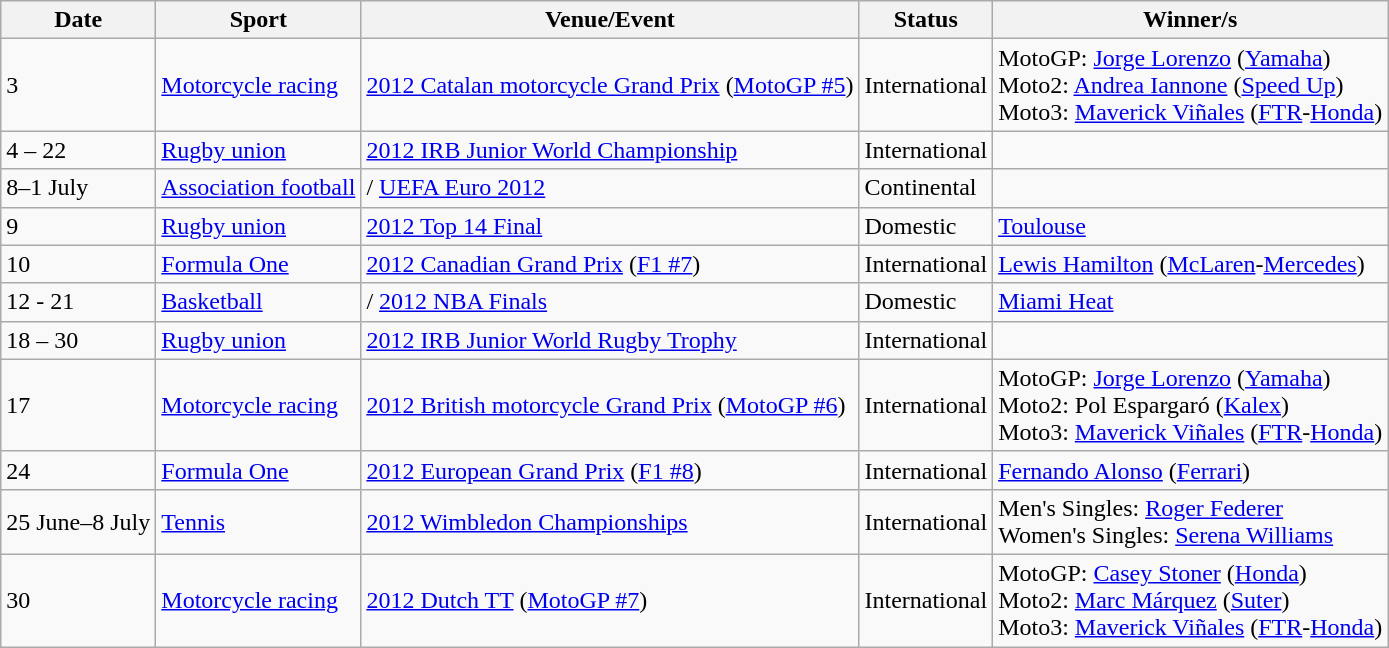<table class="wikitable sortable">
<tr>
<th>Date</th>
<th>Sport</th>
<th>Venue/Event</th>
<th>Status</th>
<th>Winner/s</th>
</tr>
<tr>
<td>3</td>
<td><a href='#'>Motorcycle racing</a></td>
<td> <a href='#'>2012 Catalan motorcycle Grand Prix</a> (<a href='#'>MotoGP #5</a>)</td>
<td>International</td>
<td>MotoGP:  <a href='#'>Jorge Lorenzo</a> (<a href='#'>Yamaha</a>)<br>Moto2:  <a href='#'>Andrea Iannone</a> (<a href='#'>Speed Up</a>)<br>Moto3:  <a href='#'>Maverick Viñales</a> (<a href='#'>FTR</a>-<a href='#'>Honda</a>)</td>
</tr>
<tr>
<td>4 – 22</td>
<td><a href='#'>Rugby union</a></td>
<td> <a href='#'>2012 IRB Junior World Championship</a></td>
<td>International</td>
<td></td>
</tr>
<tr>
<td>8–1 July</td>
<td><a href='#'>Association football</a></td>
<td>/ <a href='#'>UEFA Euro 2012</a></td>
<td>Continental</td>
<td></td>
</tr>
<tr>
<td>9</td>
<td><a href='#'>Rugby union</a></td>
<td> <a href='#'>2012 Top 14 Final</a></td>
<td>Domestic</td>
<td><a href='#'>Toulouse</a></td>
</tr>
<tr>
<td>10</td>
<td><a href='#'>Formula One</a></td>
<td> <a href='#'>2012 Canadian Grand Prix</a> (<a href='#'>F1 #7</a>)</td>
<td>International</td>
<td> <a href='#'>Lewis Hamilton</a> (<a href='#'>McLaren</a>-<a href='#'>Mercedes</a>)</td>
</tr>
<tr>
<td>12 - 21</td>
<td><a href='#'>Basketball</a></td>
<td>/ <a href='#'>2012 NBA Finals</a></td>
<td>Domestic</td>
<td> <a href='#'>Miami Heat</a></td>
</tr>
<tr>
<td>18 – 30</td>
<td><a href='#'>Rugby union</a></td>
<td> <a href='#'>2012 IRB Junior World Rugby Trophy</a></td>
<td>International</td>
<td></td>
</tr>
<tr>
<td>17</td>
<td><a href='#'>Motorcycle racing</a></td>
<td> <a href='#'>2012 British motorcycle Grand Prix</a> (<a href='#'>MotoGP #6</a>)</td>
<td>International</td>
<td>MotoGP:  <a href='#'>Jorge Lorenzo</a> (<a href='#'>Yamaha</a>)<br>Moto2:  Pol Espargaró (<a href='#'>Kalex</a>)<br>Moto3:  <a href='#'>Maverick Viñales</a> (<a href='#'>FTR</a>-<a href='#'>Honda</a>)</td>
</tr>
<tr>
<td>24</td>
<td><a href='#'>Formula One</a></td>
<td> <a href='#'>2012 European Grand Prix</a> (<a href='#'>F1 #8</a>)</td>
<td>International</td>
<td> <a href='#'>Fernando Alonso</a> (<a href='#'>Ferrari</a>)</td>
</tr>
<tr>
<td>25 June–8 July</td>
<td><a href='#'>Tennis</a></td>
<td> <a href='#'>2012 Wimbledon Championships</a></td>
<td>International</td>
<td>Men's Singles:  <a href='#'>Roger Federer</a><br> Women's Singles:  <a href='#'>Serena Williams</a></td>
</tr>
<tr>
<td>30</td>
<td><a href='#'>Motorcycle racing</a></td>
<td> <a href='#'>2012 Dutch TT</a> (<a href='#'>MotoGP #7</a>)</td>
<td>International</td>
<td>MotoGP:  <a href='#'>Casey Stoner</a> (<a href='#'>Honda</a>)<br>Moto2:  <a href='#'>Marc Márquez</a> (<a href='#'>Suter</a>)<br>Moto3:  <a href='#'>Maverick Viñales</a> (<a href='#'>FTR</a>-<a href='#'>Honda</a>)</td>
</tr>
</table>
